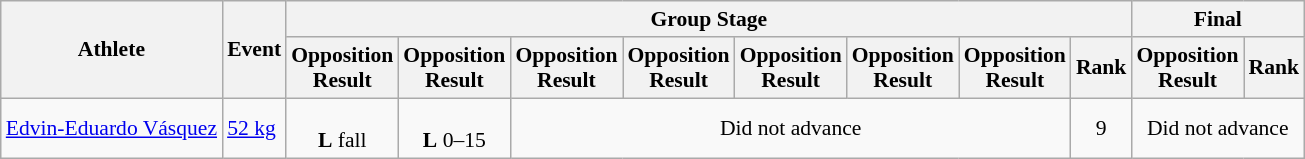<table class=wikitable style="font-size:90%">
<tr>
<th rowspan="2">Athlete</th>
<th rowspan="2">Event</th>
<th colspan="8">Group Stage</th>
<th colspan=2>Final</th>
</tr>
<tr>
<th>Opposition<br>Result</th>
<th>Opposition<br>Result</th>
<th>Opposition<br>Result</th>
<th>Opposition<br>Result</th>
<th>Opposition<br>Result</th>
<th>Opposition<br>Result</th>
<th>Opposition<br>Result</th>
<th>Rank</th>
<th>Opposition<br>Result</th>
<th>Rank</th>
</tr>
<tr align=center>
<td align=left><a href='#'>Edvin-Eduardo Vásquez</a></td>
<td align=left><a href='#'>52 kg</a></td>
<td><br><strong>L</strong> fall</td>
<td><br><strong>L</strong> 0–15</td>
<td colspan=5>Did not advance</td>
<td>9</td>
<td colspan=2>Did not advance</td>
</tr>
</table>
